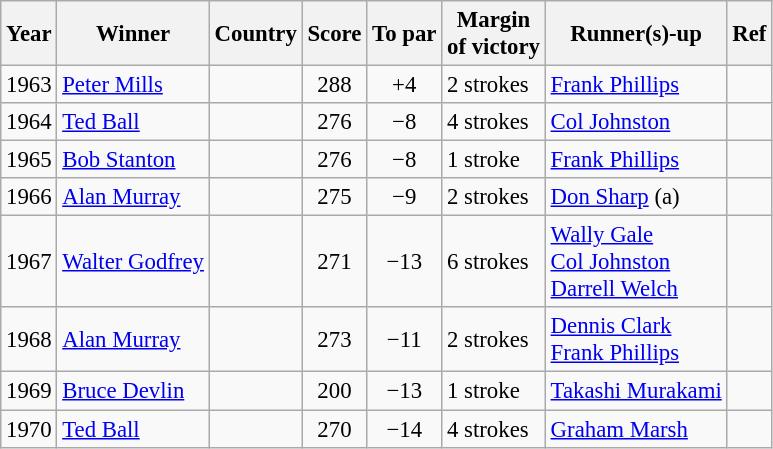<table class=wikitable style="font-size:95%">
<tr>
<th>Year</th>
<th>Winner</th>
<th>Country</th>
<th>Score</th>
<th>To par</th>
<th>Margin<br>of victory</th>
<th>Runner(s)-up</th>
<th>Ref</th>
</tr>
<tr>
<td>1963</td>
<td><a href='#'>Peter Mills</a></td>
<td></td>
<td align=center>288</td>
<td align=center>+4</td>
<td>2 strokes</td>
<td> <a href='#'>Frank Phillips</a></td>
<td></td>
</tr>
<tr>
<td>1964</td>
<td><a href='#'>Ted Ball</a></td>
<td></td>
<td align=center>276</td>
<td align=center>−8</td>
<td>4 strokes</td>
<td> <a href='#'>Col Johnston</a></td>
<td></td>
</tr>
<tr>
<td>1965</td>
<td><a href='#'>Bob Stanton</a></td>
<td></td>
<td align=center>276</td>
<td align=center>−8</td>
<td>1 stroke</td>
<td> <a href='#'>Frank Phillips</a></td>
<td></td>
</tr>
<tr>
<td>1966</td>
<td><a href='#'>Alan Murray</a></td>
<td></td>
<td align=center>275</td>
<td align=center>−9</td>
<td>2 strokes</td>
<td> <a href='#'>Don Sharp</a> (a)</td>
<td></td>
</tr>
<tr>
<td>1967</td>
<td><a href='#'>Walter Godfrey</a></td>
<td></td>
<td align=center>271</td>
<td align=center>−13</td>
<td>6 strokes</td>
<td> <a href='#'>Wally Gale</a><br> <a href='#'>Col Johnston</a><br> <a href='#'>Darrell Welch</a></td>
<td></td>
</tr>
<tr>
<td>1968</td>
<td><a href='#'>Alan Murray</a></td>
<td></td>
<td align=center>273</td>
<td align=center>−11</td>
<td>2 strokes</td>
<td> <a href='#'>Dennis Clark</a><br> <a href='#'>Frank Phillips</a></td>
<td></td>
</tr>
<tr>
<td>1969</td>
<td><a href='#'>Bruce Devlin</a></td>
<td></td>
<td align=center>200</td>
<td align=center>−13</td>
<td>1 stroke</td>
<td> <a href='#'>Takashi Murakami</a></td>
<td></td>
</tr>
<tr>
<td>1970</td>
<td><a href='#'>Ted Ball</a></td>
<td></td>
<td align=center>270</td>
<td align=center>−14</td>
<td>4 strokes</td>
<td> <a href='#'>Graham Marsh</a></td>
<td></td>
</tr>
</table>
